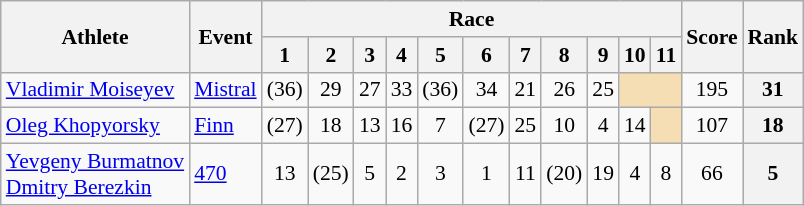<table class=wikitable style="font-size:90%">
<tr>
<th rowspan="2">Athlete</th>
<th rowspan="2">Event</th>
<th colspan="11">Race</th>
<th rowspan="2">Score</th>
<th rowspan="2">Rank</th>
</tr>
<tr>
<th>1</th>
<th>2</th>
<th>3</th>
<th>4</th>
<th>5</th>
<th>6</th>
<th>7</th>
<th>8</th>
<th>9</th>
<th>10</th>
<th>11</th>
</tr>
<tr>
<td><a href='#'>Vladimir Moiseyev</a></td>
<td><a href='#'>Mistral</a></td>
<td align=center>(36)</td>
<td align=center>29</td>
<td align=center>27</td>
<td align=center>33</td>
<td align=center>(36)</td>
<td align=center>34</td>
<td align=center>21</td>
<td align=center>26</td>
<td align=center>25</td>
<td bgcolor="wheat" colspan=2></td>
<td align=center>195</td>
<th align=center>31</th>
</tr>
<tr>
<td><a href='#'>Oleg Khopyorsky</a></td>
<td><a href='#'>Finn</a></td>
<td align=center>(27)</td>
<td align=center>18</td>
<td align=center>13</td>
<td align=center>16</td>
<td align=center>7</td>
<td align=center>(27)</td>
<td align=center>25</td>
<td align=center>10</td>
<td align=center>4</td>
<td align=center>14</td>
<td bgcolor="wheat" colspan=1></td>
<td align=center>107</td>
<th align=center>18</th>
</tr>
<tr>
<td><a href='#'>Yevgeny Burmatnov</a><br><a href='#'>Dmitry Berezkin</a></td>
<td><a href='#'>470</a></td>
<td align=center>13</td>
<td align=center>(25)</td>
<td align=center>5</td>
<td align=center>2</td>
<td align=center>3</td>
<td align=center>1</td>
<td align=center>11</td>
<td align=center>(20)</td>
<td align=center>19</td>
<td align=center>4</td>
<td align=center>8</td>
<td align=center>66</td>
<th align=center>5</th>
</tr>
</table>
